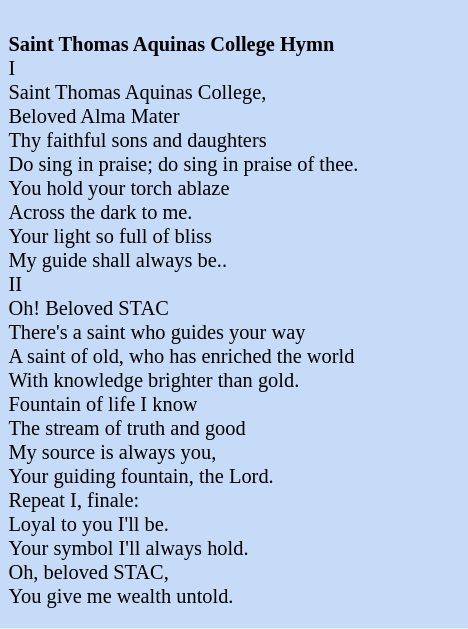<table class="toccolours" style="float: right; margin-left: 1em; margin-right: 1em; font-size: 85%; background:#c6dbf7; color:black; width:23em; max-width: 25%;" cellspacing="5">
<tr>
<td style="text-align: left;"><br><strong>Saint Thomas Aquinas College Hymn</strong><br>I<br>Saint Thomas Aquinas College,<br>
Beloved Alma Mater<br>
Thy faithful sons and daughters<br>
Do sing in praise; do sing in praise of thee.<br>
You hold your torch ablaze<br>
Across the dark to me.<br>
Your light so full of bliss<br>
My guide shall always be..<br>II<br>Oh! Beloved STAC<br>
There's a saint who guides your way<br>
A saint of old, who has enriched the world<br>
With knowledge brighter than gold.<br>
Fountain of life I know<br>
The stream of truth and good<br>
My source is always you,<br>
Your guiding fountain, the Lord.<br>Repeat I, finale:<br>Loyal to you I'll be.<br>
Your symbol I'll always hold.<br> 
Oh, beloved STAC,<br>
You give me wealth untold.</td>
</tr>
<tr>
<td></td>
</tr>
</table>
